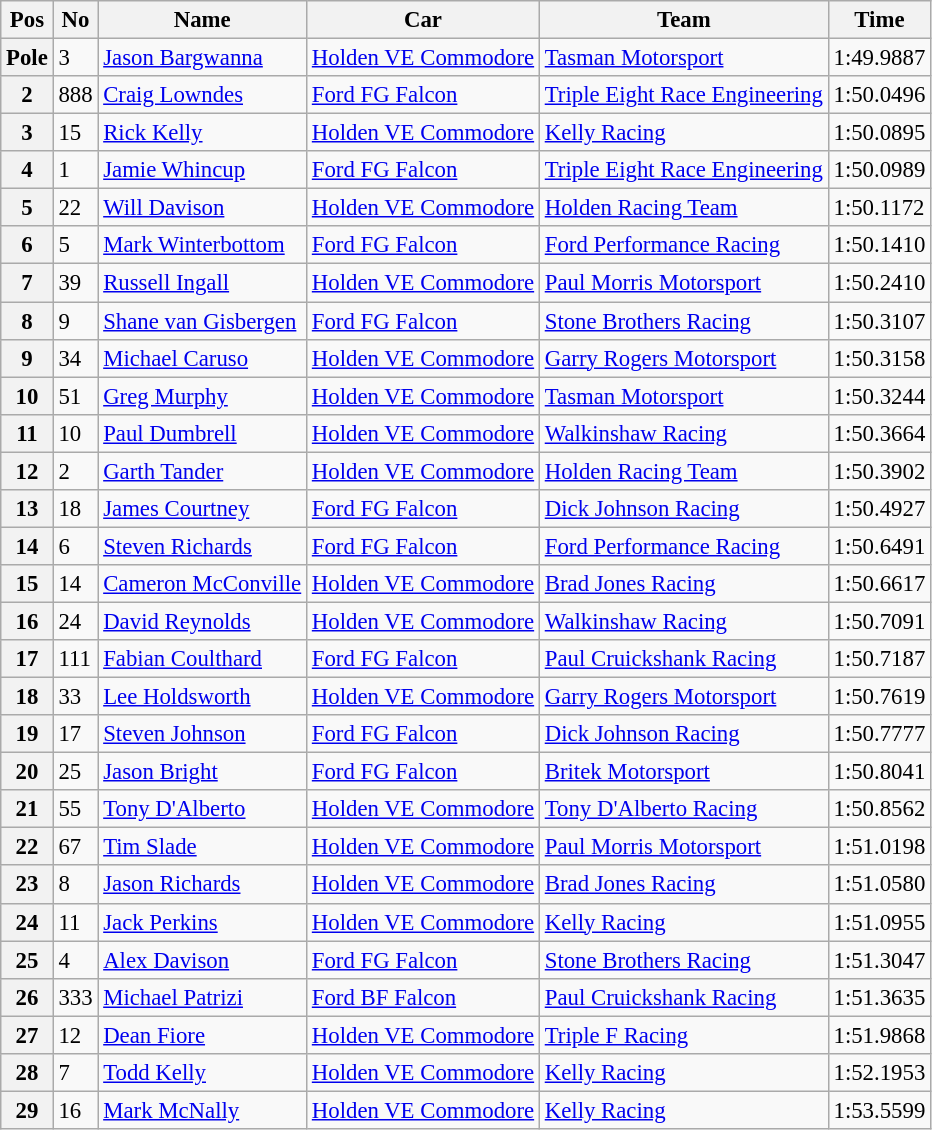<table class="wikitable" style="font-size: 95%;">
<tr>
<th>Pos</th>
<th>No</th>
<th>Name</th>
<th>Car</th>
<th>Team</th>
<th>Time</th>
</tr>
<tr>
<th>Pole</th>
<td>3</td>
<td><a href='#'>Jason Bargwanna</a></td>
<td><a href='#'>Holden VE Commodore</a></td>
<td><a href='#'>Tasman Motorsport</a></td>
<td>1:49.9887</td>
</tr>
<tr>
<th>2</th>
<td>888</td>
<td><a href='#'>Craig Lowndes</a></td>
<td><a href='#'>Ford FG Falcon</a></td>
<td><a href='#'>Triple Eight Race Engineering</a></td>
<td>1:50.0496</td>
</tr>
<tr>
<th>3</th>
<td>15</td>
<td><a href='#'>Rick Kelly</a></td>
<td><a href='#'>Holden VE Commodore</a></td>
<td><a href='#'>Kelly Racing</a></td>
<td>1:50.0895</td>
</tr>
<tr>
<th>4</th>
<td>1</td>
<td><a href='#'>Jamie Whincup</a></td>
<td><a href='#'>Ford FG Falcon</a></td>
<td><a href='#'>Triple Eight Race Engineering</a></td>
<td>1:50.0989</td>
</tr>
<tr>
<th>5</th>
<td>22</td>
<td><a href='#'>Will Davison</a></td>
<td><a href='#'>Holden VE Commodore</a></td>
<td><a href='#'>Holden Racing Team</a></td>
<td>1:50.1172</td>
</tr>
<tr>
<th>6</th>
<td>5</td>
<td><a href='#'>Mark Winterbottom</a></td>
<td><a href='#'>Ford FG Falcon</a></td>
<td><a href='#'>Ford Performance Racing</a></td>
<td>1:50.1410</td>
</tr>
<tr>
<th>7</th>
<td>39</td>
<td><a href='#'>Russell Ingall</a></td>
<td><a href='#'>Holden VE Commodore</a></td>
<td><a href='#'>Paul Morris Motorsport</a></td>
<td>1:50.2410</td>
</tr>
<tr>
<th>8</th>
<td>9</td>
<td><a href='#'>Shane van Gisbergen</a></td>
<td><a href='#'>Ford FG Falcon</a></td>
<td><a href='#'>Stone Brothers Racing</a></td>
<td>1:50.3107</td>
</tr>
<tr>
<th>9</th>
<td>34</td>
<td><a href='#'>Michael Caruso</a></td>
<td><a href='#'>Holden VE Commodore</a></td>
<td><a href='#'>Garry Rogers Motorsport</a></td>
<td>1:50.3158</td>
</tr>
<tr>
<th>10</th>
<td>51</td>
<td><a href='#'>Greg Murphy</a></td>
<td><a href='#'>Holden VE Commodore</a></td>
<td><a href='#'>Tasman Motorsport</a></td>
<td>1:50.3244</td>
</tr>
<tr>
<th>11</th>
<td>10</td>
<td><a href='#'>Paul Dumbrell</a></td>
<td><a href='#'>Holden VE Commodore</a></td>
<td><a href='#'>Walkinshaw Racing</a></td>
<td>1:50.3664</td>
</tr>
<tr>
<th>12</th>
<td>2</td>
<td><a href='#'>Garth Tander</a></td>
<td><a href='#'>Holden VE Commodore</a></td>
<td><a href='#'>Holden Racing Team</a></td>
<td>1:50.3902</td>
</tr>
<tr>
<th>13</th>
<td>18</td>
<td><a href='#'>James Courtney</a></td>
<td><a href='#'>Ford FG Falcon</a></td>
<td><a href='#'>Dick Johnson Racing</a></td>
<td>1:50.4927</td>
</tr>
<tr>
<th>14</th>
<td>6</td>
<td><a href='#'>Steven Richards</a></td>
<td><a href='#'>Ford FG Falcon</a></td>
<td><a href='#'>Ford Performance Racing</a></td>
<td>1:50.6491</td>
</tr>
<tr>
<th>15</th>
<td>14</td>
<td><a href='#'>Cameron McConville</a></td>
<td><a href='#'>Holden VE Commodore</a></td>
<td><a href='#'>Brad Jones Racing</a></td>
<td>1:50.6617</td>
</tr>
<tr>
<th>16</th>
<td>24</td>
<td><a href='#'>David Reynolds</a></td>
<td><a href='#'>Holden VE Commodore</a></td>
<td><a href='#'>Walkinshaw Racing</a></td>
<td>1:50.7091</td>
</tr>
<tr>
<th>17</th>
<td>111</td>
<td><a href='#'>Fabian Coulthard</a></td>
<td><a href='#'>Ford FG Falcon</a></td>
<td><a href='#'>Paul Cruickshank Racing</a></td>
<td>1:50.7187</td>
</tr>
<tr>
<th>18</th>
<td>33</td>
<td><a href='#'>Lee Holdsworth</a></td>
<td><a href='#'>Holden VE Commodore</a></td>
<td><a href='#'>Garry Rogers Motorsport</a></td>
<td>1:50.7619</td>
</tr>
<tr>
<th>19</th>
<td>17</td>
<td><a href='#'>Steven Johnson</a></td>
<td><a href='#'>Ford FG Falcon</a></td>
<td><a href='#'>Dick Johnson Racing</a></td>
<td>1:50.7777</td>
</tr>
<tr>
<th>20</th>
<td>25</td>
<td><a href='#'>Jason Bright</a></td>
<td><a href='#'>Ford FG Falcon</a></td>
<td><a href='#'>Britek Motorsport</a></td>
<td>1:50.8041</td>
</tr>
<tr>
<th>21</th>
<td>55</td>
<td><a href='#'>Tony D'Alberto</a></td>
<td><a href='#'>Holden VE Commodore</a></td>
<td><a href='#'>Tony D'Alberto Racing</a></td>
<td>1:50.8562</td>
</tr>
<tr>
<th>22</th>
<td>67</td>
<td><a href='#'>Tim Slade</a></td>
<td><a href='#'>Holden VE Commodore</a></td>
<td><a href='#'>Paul Morris Motorsport</a></td>
<td>1:51.0198</td>
</tr>
<tr>
<th>23</th>
<td>8</td>
<td><a href='#'>Jason Richards</a></td>
<td><a href='#'>Holden VE Commodore</a></td>
<td><a href='#'>Brad Jones Racing</a></td>
<td>1:51.0580</td>
</tr>
<tr>
<th>24</th>
<td>11</td>
<td><a href='#'>Jack Perkins</a></td>
<td><a href='#'>Holden VE Commodore</a></td>
<td><a href='#'>Kelly Racing</a></td>
<td>1:51.0955</td>
</tr>
<tr>
<th>25</th>
<td>4</td>
<td><a href='#'>Alex Davison</a></td>
<td><a href='#'>Ford FG Falcon</a></td>
<td><a href='#'>Stone Brothers Racing</a></td>
<td>1:51.3047</td>
</tr>
<tr>
<th>26</th>
<td>333</td>
<td><a href='#'>Michael Patrizi</a></td>
<td><a href='#'>Ford BF Falcon</a></td>
<td><a href='#'>Paul Cruickshank Racing</a></td>
<td>1:51.3635</td>
</tr>
<tr>
<th>27</th>
<td>12</td>
<td><a href='#'>Dean Fiore</a></td>
<td><a href='#'>Holden VE Commodore</a></td>
<td><a href='#'>Triple F Racing</a></td>
<td>1:51.9868</td>
</tr>
<tr>
<th>28</th>
<td>7</td>
<td><a href='#'>Todd Kelly</a></td>
<td><a href='#'>Holden VE Commodore</a></td>
<td><a href='#'>Kelly Racing</a></td>
<td>1:52.1953</td>
</tr>
<tr>
<th>29</th>
<td>16</td>
<td><a href='#'>Mark McNally</a></td>
<td><a href='#'>Holden VE Commodore</a></td>
<td><a href='#'>Kelly Racing</a></td>
<td>1:53.5599</td>
</tr>
</table>
